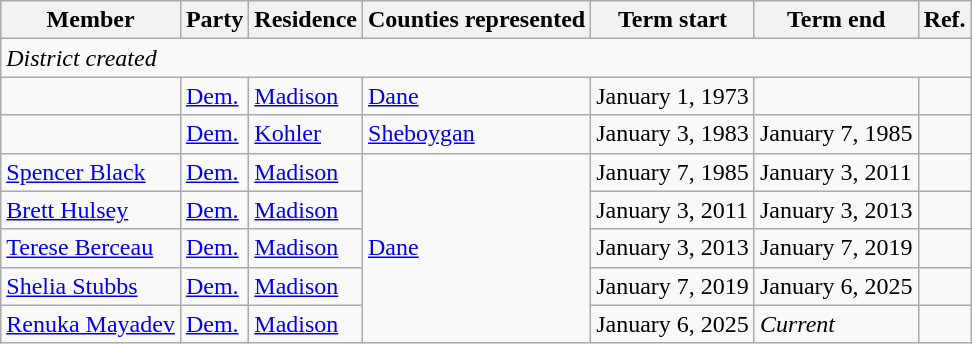<table class="wikitable">
<tr>
<th>Member</th>
<th>Party</th>
<th>Residence</th>
<th>Counties represented</th>
<th>Term start</th>
<th>Term end</th>
<th>Ref.</th>
</tr>
<tr>
<td colspan="7"><em>District created</em></td>
</tr>
<tr>
<td></td>
<td><a href='#'>Dem.</a></td>
<td><a href='#'>Madison</a></td>
<td><a href='#'>Dane</a></td>
<td>January 1, 1973</td>
<td></td>
<td></td>
</tr>
<tr>
<td></td>
<td><a href='#'>Dem.</a></td>
<td><a href='#'>Kohler</a></td>
<td><a href='#'>Sheboygan</a></td>
<td>January 3, 1983</td>
<td>January 7, 1985</td>
<td></td>
</tr>
<tr>
<td><a href='#'>Spencer Black</a></td>
<td><a href='#'>Dem.</a></td>
<td><a href='#'>Madison</a></td>
<td rowspan="5"><a href='#'>Dane</a></td>
<td>January 7, 1985</td>
<td>January 3, 2011</td>
<td></td>
</tr>
<tr>
<td><a href='#'>Brett Hulsey</a></td>
<td><a href='#'>Dem.</a></td>
<td><a href='#'>Madison</a></td>
<td>January 3, 2011</td>
<td>January 3, 2013</td>
<td></td>
</tr>
<tr>
<td><a href='#'>Terese Berceau</a></td>
<td><a href='#'>Dem.</a></td>
<td><a href='#'>Madison</a></td>
<td>January 3, 2013</td>
<td>January 7, 2019</td>
<td></td>
</tr>
<tr>
<td><a href='#'>Shelia Stubbs</a></td>
<td><a href='#'>Dem.</a></td>
<td><a href='#'>Madison</a></td>
<td>January 7, 2019</td>
<td>January 6, 2025</td>
<td></td>
</tr>
<tr>
<td><a href='#'>Renuka Mayadev</a></td>
<td><a href='#'>Dem.</a></td>
<td><a href='#'>Madison</a></td>
<td>January 6, 2025</td>
<td><em>Current</em></td>
<td></td>
</tr>
</table>
